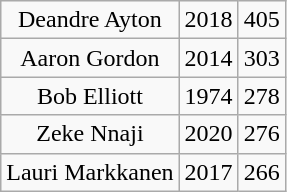<table class="wikitable" style="text-align: center;">
<tr>
<td>Deandre Ayton</td>
<td>2018</td>
<td>405</td>
</tr>
<tr>
<td>Aaron Gordon</td>
<td>2014</td>
<td>303</td>
</tr>
<tr>
<td>Bob Elliott</td>
<td>1974</td>
<td>278</td>
</tr>
<tr>
<td>Zeke Nnaji</td>
<td>2020</td>
<td>276</td>
</tr>
<tr>
<td>Lauri Markkanen</td>
<td>2017</td>
<td>266</td>
</tr>
</table>
